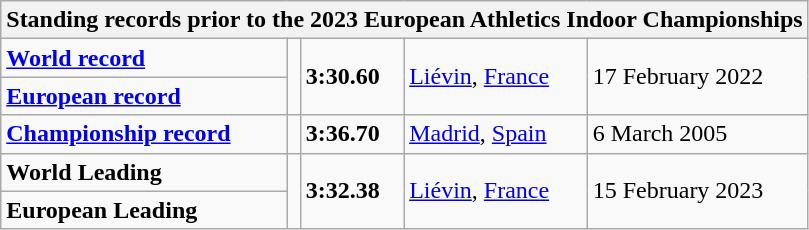<table class="wikitable">
<tr>
<th colspan="5">Standing records prior to the 2023 European Athletics Indoor Championships</th>
</tr>
<tr>
<td><strong><a href='#'>World record</a></strong></td>
<td rowspan=2></td>
<td rowspan=2><strong>3:30.60</strong></td>
<td rowspan=2><a href='#'>Liévin</a>, <a href='#'>France</a></td>
<td rowspan=2>17 February 2022</td>
</tr>
<tr>
<td><strong><a href='#'>European record</a></strong></td>
</tr>
<tr>
<td><strong><a href='#'>Championship record</a></strong></td>
<td></td>
<td><strong>3:36.70</strong></td>
<td><a href='#'>Madrid</a>, <a href='#'>Spain</a></td>
<td>6 March 2005</td>
</tr>
<tr>
<td><strong>World Leading</strong></td>
<td rowspan=2></td>
<td rowspan=2><strong>3:32.38</strong></td>
<td rowspan=2><a href='#'>Liévin</a>, <a href='#'>France</a></td>
<td rowspan=2>15 February 2023</td>
</tr>
<tr>
<td><strong>European Leading</strong></td>
</tr>
</table>
